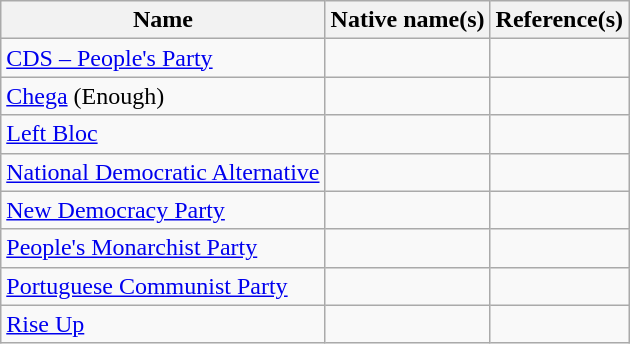<table class="wikitable">
<tr>
<th>Name</th>
<th>Native name(s)</th>
<th>Reference(s)</th>
</tr>
<tr>
<td><a href='#'>CDS – People's Party</a></td>
<td></td>
<td></td>
</tr>
<tr>
<td><a href='#'>Chega</a> (Enough)</td>
<td></td>
<td></td>
</tr>
<tr>
<td><a href='#'>Left Bloc</a></td>
<td></td>
<td></td>
</tr>
<tr>
<td><a href='#'>National Democratic Alternative</a></td>
<td></td>
<td></td>
</tr>
<tr>
<td><a href='#'>New Democracy Party</a></td>
<td></td>
<td></td>
</tr>
<tr>
<td><a href='#'>People's Monarchist Party</a></td>
<td></td>
<td></td>
</tr>
<tr>
<td><a href='#'>Portuguese Communist Party</a></td>
<td></td>
<td></td>
</tr>
<tr>
<td><a href='#'>Rise Up</a></td>
<td></td>
<td></td>
</tr>
</table>
